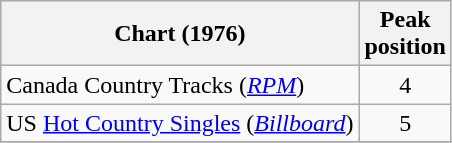<table class="wikitable">
<tr>
<th align="left">Chart (1976)</th>
<th align="center">Peak<br>position</th>
</tr>
<tr>
<td align="left">Canada Country Tracks (<em><a href='#'>RPM</a></em>)</td>
<td align="center">4</td>
</tr>
<tr>
<td align="left">US <a href='#'>Hot Country Singles</a> (<em><a href='#'>Billboard</a></em>)</td>
<td align="center">5</td>
</tr>
<tr>
</tr>
</table>
